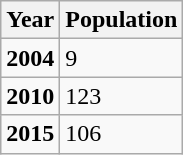<table class="wikitable">
<tr>
<th>Year</th>
<th>Population</th>
</tr>
<tr>
<td><strong>2004</strong></td>
<td>9</td>
</tr>
<tr>
<td><strong>2010</strong></td>
<td>123</td>
</tr>
<tr>
<td><strong>2015</strong></td>
<td>106</td>
</tr>
</table>
